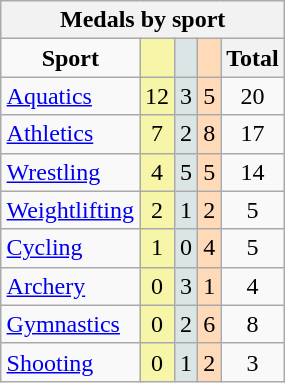<table class="wikitable" style="float:right;">
<tr>
<th colspan=5><strong>Medals by sport</strong></th>
</tr>
<tr align=center>
<td><strong>Sport</strong></td>
<th style="background:#f7f6a8;"></th>
<th style="background:#dce5e5;"></th>
<th style="background:#ffdab9;"></th>
<th><strong>Total</strong></th>
</tr>
<tr align=center>
<td align=left><a href='#'>Aquatics</a></td>
<td style="background:#f7f6a8;">12</td>
<td style="background:#dce5e5;">3</td>
<td style="background:#ffdab9;">5</td>
<td>20</td>
</tr>
<tr align=center>
<td align=left><a href='#'>Athletics</a></td>
<td style="background:#f7f6a8;">7</td>
<td style="background:#dce5e5;">2</td>
<td style="background:#ffdab9;">8</td>
<td>17</td>
</tr>
<tr align=center>
<td align=left><a href='#'>Wrestling</a></td>
<td style="background:#f7f6a8;">4</td>
<td style="background:#dce5e5;">5</td>
<td style="background:#ffdab9;">5</td>
<td>14</td>
</tr>
<tr align=center>
<td align=left><a href='#'>Weightlifting</a></td>
<td style="background:#f7f6a8;">2</td>
<td style="background:#dce5e5;">1</td>
<td style="background:#ffdab9;">2</td>
<td>5</td>
</tr>
<tr align=center>
<td align=left><a href='#'>Cycling</a></td>
<td style="background:#f7f6a8;">1</td>
<td style="background:#dce5e5;">0</td>
<td style="background:#ffdab9;">4</td>
<td>5</td>
</tr>
<tr align=center>
<td align=left><a href='#'>Archery</a></td>
<td style="background:#f7f6a8;">0</td>
<td style="background:#dce5e5;">3</td>
<td style="background:#ffdab9;">1</td>
<td>4</td>
</tr>
<tr align=center>
<td align=left><a href='#'>Gymnastics</a></td>
<td style="background:#f7f6a8;">0</td>
<td style="background:#dce5e5;">2</td>
<td style="background:#ffdab9;">6</td>
<td>8</td>
</tr>
<tr align=center>
<td align=left><a href='#'>Shooting</a></td>
<td style="background:#f7f6a8;">0</td>
<td style="background:#dce5e5;">1</td>
<td style="background:#ffdab9;">2</td>
<td>3</td>
</tr>
</table>
